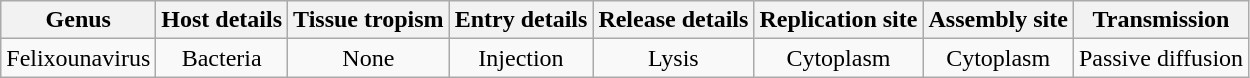<table class="wikitable sortable" style="text-align:center">
<tr>
<th>Genus</th>
<th>Host details</th>
<th>Tissue tropism</th>
<th>Entry details</th>
<th>Release details</th>
<th>Replication site</th>
<th>Assembly site</th>
<th>Transmission</th>
</tr>
<tr>
<td>Felixounavirus</td>
<td>Bacteria</td>
<td>None</td>
<td>Injection</td>
<td>Lysis</td>
<td>Cytoplasm</td>
<td>Cytoplasm</td>
<td>Passive diffusion</td>
</tr>
</table>
